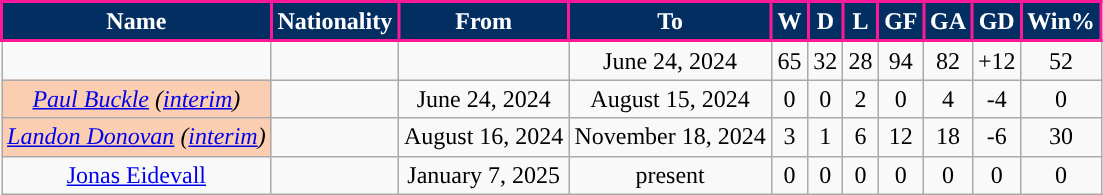<table class="wikitable" style="text-align: center;">
<tr>
<th style="background:#032E62; color:white; border:2px solid #FC1896;">Name</th>
<th style="background:#032E62; color:white; border:2px solid #FC1896;">Nationality</th>
<th style="background:#032E62; color:white; border:2px solid #FC1896;">From</th>
<th style="background:#032E62; color:white; border:2px solid #FC1896;">To</th>
<th style="background:#032E62; color:white; border:2px solid #FC1896;">W</th>
<th style="background:#032E62; color:white; border:2px solid #FC1896;">D</th>
<th style="background:#032E62; color:white; border:2px solid #FC1896;">L</th>
<th style="background:#032E62; color:white; border:2px solid #FC1896;">GF</th>
<th style="background:#032E62; color:white; border:2px solid #FC1896;">GA</th>
<th style="background:#032E62; color:white; border:2px solid #FC1896;">GD</th>
<th style="background:#032E62; color:white; border:2px solid #FC1896;">Win%</th>
</tr>
<tr>
<td></td>
<td></td>
<td style="text-align:center;"></td>
<td style="text-align:center;">June 24, 2024</td>
<td>65</td>
<td>32</td>
<td>28</td>
<td>94</td>
<td>82</td>
<td>+12</td>
<td>52</td>
</tr>
<tr>
<td bgcolor="#FBCEB1"><em><a href='#'>Paul Buckle</a> (<a href='#'>interim</a>)</em></td>
<td></td>
<td>June 24, 2024</td>
<td>August 15, 2024</td>
<td>0</td>
<td>0</td>
<td>2</td>
<td>0</td>
<td>4</td>
<td>-4</td>
<td>0</td>
</tr>
<tr>
<td bgcolor="#FBCEB1"><em><a href='#'>Landon Donovan</a> (<a href='#'>interim</a>)</em></td>
<td></td>
<td>August 16, 2024</td>
<td>November 18, 2024</td>
<td>3</td>
<td>1</td>
<td>6</td>
<td>12</td>
<td>18</td>
<td>-6</td>
<td>30</td>
</tr>
<tr>
<td><a href='#'>Jonas Eidevall</a></td>
<td></td>
<td>January 7, 2025</td>
<td>present</td>
<td>0</td>
<td>0</td>
<td>0</td>
<td>0</td>
<td>0</td>
<td>0</td>
<td>0</td>
</tr>
</table>
